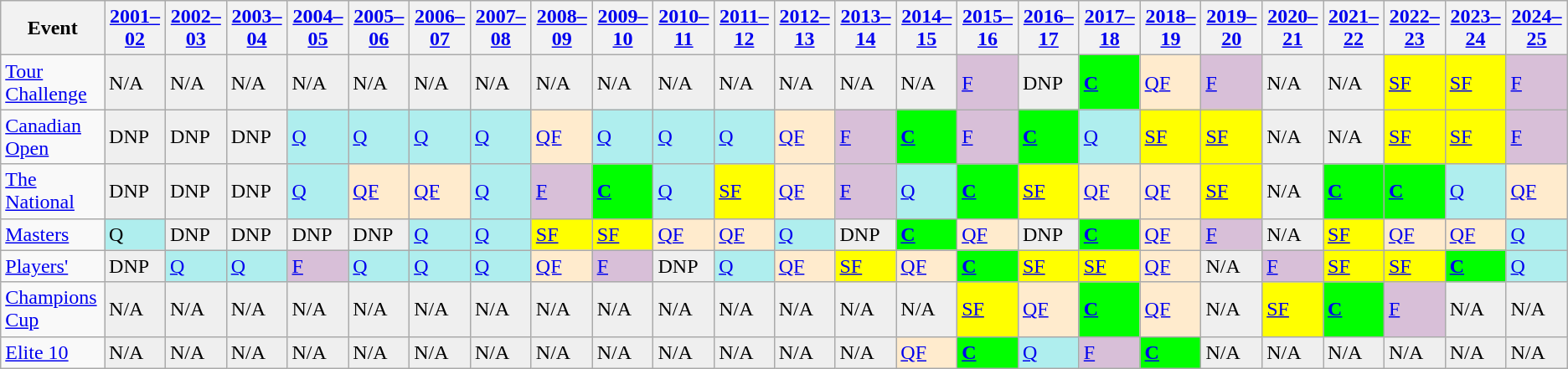<table class="wikitable">
<tr>
<th>Event</th>
<th><a href='#'>2001–02</a></th>
<th><a href='#'>2002–03</a></th>
<th><a href='#'>2003–04</a></th>
<th><a href='#'>2004–05</a></th>
<th><a href='#'>2005–06</a></th>
<th><a href='#'>2006–07</a></th>
<th><a href='#'>2007–08</a></th>
<th><a href='#'>2008–09</a></th>
<th><a href='#'>2009–10</a></th>
<th><a href='#'>2010–11</a></th>
<th><a href='#'>2011–12</a></th>
<th><a href='#'>2012–13</a></th>
<th><a href='#'>2013–14</a></th>
<th><a href='#'>2014–15</a></th>
<th><a href='#'>2015–16</a></th>
<th><a href='#'>2016–17</a></th>
<th><a href='#'>2017–18</a></th>
<th><a href='#'>2018–19</a></th>
<th><a href='#'>2019–20</a></th>
<th><a href='#'>2020–21</a></th>
<th><a href='#'>2021–22</a></th>
<th><a href='#'>2022–23</a></th>
<th><a href='#'>2023–24</a></th>
<th><a href='#'>2024–25</a></th>
</tr>
<tr>
<td><a href='#'>Tour Challenge</a></td>
<td style="background:#EFEFEF;">N/A</td>
<td style="background:#EFEFEF;">N/A</td>
<td style="background:#EFEFEF;">N/A</td>
<td style="background:#EFEFEF;">N/A</td>
<td style="background:#EFEFEF;">N/A</td>
<td style="background:#EFEFEF;">N/A</td>
<td style="background:#EFEFEF;">N/A</td>
<td style="background:#EFEFEF;">N/A</td>
<td style="background:#EFEFEF;">N/A</td>
<td style="background:#EFEFEF;">N/A</td>
<td style="background:#EFEFEF;">N/A</td>
<td style="background:#EFEFEF;">N/A</td>
<td style="background:#EFEFEF;">N/A</td>
<td style="background:#EFEFEF;">N/A</td>
<td style="background:thistle;"><a href='#'>F</a></td>
<td style="background:#EFEFEF;">DNP</td>
<td style="background:#0f0;"><strong><a href='#'>C</a></strong></td>
<td style="background:#ffebcd;"><a href='#'>QF</a></td>
<td style="background:thistle;"><a href='#'>F</a></td>
<td style="background:#EFEFEF;">N/A</td>
<td style="background:#EFEFEF;">N/A</td>
<td style="background:yellow;"><a href='#'>SF</a></td>
<td style="background:yellow;"><a href='#'>SF</a></td>
<td style="background:thistle;"><a href='#'>F</a></td>
</tr>
<tr>
<td><a href='#'>Canadian Open</a></td>
<td style="background:#EFEFEF;">DNP</td>
<td style="background:#EFEFEF;">DNP</td>
<td style="background:#EFEFEF;">DNP</td>
<td style="background:#afeeee;"><a href='#'>Q</a></td>
<td style="background:#afeeee;"><a href='#'>Q</a></td>
<td style="background:#afeeee;"><a href='#'>Q</a></td>
<td style="background:#afeeee;"><a href='#'>Q</a></td>
<td style="background:#ffebcd;"><a href='#'>QF</a></td>
<td style="background:#afeeee;"><a href='#'>Q</a></td>
<td style="background:#afeeee;"><a href='#'>Q</a></td>
<td style="background:#afeeee;"><a href='#'>Q</a></td>
<td style="background:#ffebcd;"><a href='#'>QF</a></td>
<td style="background:thistle;"><a href='#'>F</a></td>
<td style="background:#0f0;"><strong><a href='#'>C</a></strong></td>
<td style="background:thistle;"><a href='#'>F</a></td>
<td style="background:#0f0;"><strong><a href='#'>C</a></strong></td>
<td style="background:#afeeee;"><a href='#'>Q</a></td>
<td style="background:yellow;"><a href='#'>SF</a></td>
<td style="background:yellow;"><a href='#'>SF</a></td>
<td style="background:#EFEFEF;">N/A</td>
<td style="background:#EFEFEF;">N/A</td>
<td style="background:yellow;"><a href='#'>SF</a></td>
<td style="background:yellow;"><a href='#'>SF</a></td>
<td style="background:thistle;"><a href='#'>F</a></td>
</tr>
<tr>
<td><a href='#'>The National</a></td>
<td style="background:#EFEFEF;">DNP</td>
<td style="background:#EFEFEF;">DNP</td>
<td style="background:#EFEFEF;">DNP</td>
<td style="background:#afeeee;"><a href='#'>Q</a></td>
<td style="background:#ffebcd;"><a href='#'>QF</a></td>
<td style="background:#ffebcd;"><a href='#'>QF</a></td>
<td style="background:#afeeee;"><a href='#'>Q</a></td>
<td style="background:thistle;"><a href='#'>F</a></td>
<td style="background:#0f0;"><strong><a href='#'>C</a></strong></td>
<td style="background:#afeeee;"><a href='#'>Q</a></td>
<td style="background:yellow;"><a href='#'>SF</a></td>
<td style="background:#ffebcd;"><a href='#'>QF</a></td>
<td style="background:thistle;"><a href='#'>F</a></td>
<td style="background:#afeeee;"><a href='#'>Q</a></td>
<td style="background:#0f0;"><strong><a href='#'>C</a></strong></td>
<td style="background:yellow;"><a href='#'>SF</a></td>
<td style="background:#ffebcd;"><a href='#'>QF</a></td>
<td style="background:#ffebcd;"><a href='#'>QF</a></td>
<td style="background:yellow;"><a href='#'>SF</a></td>
<td style="background:#EFEFEF;">N/A</td>
<td style="background:#0f0;"><strong><a href='#'>C</a></strong></td>
<td style="background:#0f0;"><strong><a href='#'>C</a></strong></td>
<td style="background:#afeeee;"><a href='#'>Q</a></td>
<td style="background:#ffebcd;"><a href='#'>QF</a></td>
</tr>
<tr>
<td><a href='#'>Masters</a></td>
<td style="background:#afeeee;">Q</td>
<td style="background:#EFEFEF;">DNP</td>
<td style="background:#EFEFEF;">DNP</td>
<td style="background:#EFEFEF;">DNP</td>
<td style="background:#EFEFEF;">DNP</td>
<td style="background:#afeeee;"><a href='#'>Q</a></td>
<td style="background:#afeeee;"><a href='#'>Q</a></td>
<td style="background:yellow;"><a href='#'>SF</a></td>
<td style="background:yellow;"><a href='#'>SF</a></td>
<td style="background:#ffebcd;"><a href='#'>QF</a></td>
<td style="background:#ffebcd;"><a href='#'>QF</a></td>
<td style="background:#afeeee;"><a href='#'>Q</a></td>
<td style="background:#EFEFEF;">DNP</td>
<td style="background:#0f0;"><strong><a href='#'>C</a></strong></td>
<td style="background:#ffebcd;"><a href='#'>QF</a></td>
<td style="background:#EFEFEF;">DNP</td>
<td style="background:#0f0;"><strong><a href='#'>C</a></strong></td>
<td style="background:#ffebcd;"><a href='#'>QF</a></td>
<td style="background:thistle;"><a href='#'>F</a></td>
<td style="background:#EFEFEF;">N/A</td>
<td style="background:yellow;"><a href='#'>SF</a></td>
<td style="background:#ffebcd;"><a href='#'>QF</a></td>
<td style="background:#ffebcd;"><a href='#'>QF</a></td>
<td style="background:#afeeee;"><a href='#'>Q</a></td>
</tr>
<tr>
<td><a href='#'>Players'</a></td>
<td style="background:#EFEFEF;">DNP</td>
<td style="background:#afeeee;"><a href='#'>Q</a></td>
<td style="background:#afeeee;"><a href='#'>Q</a></td>
<td style="background:thistle;"><a href='#'>F</a></td>
<td style="background:#afeeee;"><a href='#'>Q</a></td>
<td style="background:#afeeee;"><a href='#'>Q</a></td>
<td style="background:#afeeee;"><a href='#'>Q</a></td>
<td style="background:#ffebcd;"><a href='#'>QF</a></td>
<td style="background:thistle;"><a href='#'>F</a></td>
<td style="background:#EFEFEF;">DNP</td>
<td style="background:#afeeee;"><a href='#'>Q</a></td>
<td style="background:#ffebcd;"><a href='#'>QF</a></td>
<td style="background:yellow;"><a href='#'>SF</a></td>
<td style="background:#ffebcd;"><a href='#'>QF</a></td>
<td style="background:#0f0;"><strong><a href='#'>C</a></strong></td>
<td style="background:yellow;"><a href='#'>SF</a></td>
<td style="background:yellow;"><a href='#'>SF</a></td>
<td style="background:#ffebcd;"><a href='#'>QF</a></td>
<td style="background:#EFEFEF;">N/A</td>
<td style="background:thistle;"><a href='#'>F</a></td>
<td style="background:yellow;"><a href='#'>SF</a></td>
<td style="background:yellow;"><a href='#'>SF</a></td>
<td style="background:#0f0;"><strong><a href='#'>C</a></strong></td>
<td style="background:#afeeee;"><a href='#'>Q</a></td>
</tr>
<tr>
<td><a href='#'>Champions Cup</a></td>
<td style="background:#EFEFEF;">N/A</td>
<td style="background:#EFEFEF;">N/A</td>
<td style="background:#EFEFEF;">N/A</td>
<td style="background:#EFEFEF;">N/A</td>
<td style="background:#EFEFEF;">N/A</td>
<td style="background:#EFEFEF;">N/A</td>
<td style="background:#EFEFEF;">N/A</td>
<td style="background:#EFEFEF;">N/A</td>
<td style="background:#EFEFEF;">N/A</td>
<td style="background:#EFEFEF;">N/A</td>
<td style="background:#EFEFEF;">N/A</td>
<td style="background:#EFEFEF;">N/A</td>
<td style="background:#EFEFEF;">N/A</td>
<td style="background:#EFEFEF;">N/A</td>
<td style="background:yellow;"><a href='#'>SF</a></td>
<td style="background:#ffebcd;"><a href='#'>QF</a></td>
<td style="background:#0f0;"><strong><a href='#'>C</a></strong></td>
<td style="background:#ffebcd;"><a href='#'>QF</a></td>
<td style="background:#EFEFEF;">N/A</td>
<td style="background:yellow;"><a href='#'>SF</a></td>
<td style="background:#0f0;"><strong><a href='#'>C</a></strong></td>
<td style="background:thistle;"><a href='#'>F</a></td>
<td style="background:#EFEFEF;">N/A</td>
<td style="background:#EFEFEF;">N/A</td>
</tr>
<tr>
<td><a href='#'>Elite 10</a></td>
<td style="background:#EFEFEF;">N/A</td>
<td style="background:#EFEFEF;">N/A</td>
<td style="background:#EFEFEF;">N/A</td>
<td style="background:#EFEFEF;">N/A</td>
<td style="background:#EFEFEF;">N/A</td>
<td style="background:#EFEFEF;">N/A</td>
<td style="background:#EFEFEF;">N/A</td>
<td style="background:#EFEFEF;">N/A</td>
<td style="background:#EFEFEF;">N/A</td>
<td style="background:#EFEFEF;">N/A</td>
<td style="background:#EFEFEF;">N/A</td>
<td style="background:#EFEFEF;">N/A</td>
<td style="background:#EFEFEF;">N/A</td>
<td style="background:#ffebcd;"><a href='#'>QF</a></td>
<td style="background:#0f0;"><strong><a href='#'>C</a></strong></td>
<td style="background:#afeeee;"><a href='#'>Q</a></td>
<td style="background:thistle;"><a href='#'>F</a></td>
<td style="background:#0f0;"><strong><a href='#'>C</a></strong></td>
<td style="background:#EFEFEF;">N/A</td>
<td style="background:#EFEFEF;">N/A</td>
<td style="background:#EFEFEF;">N/A</td>
<td style="background:#EFEFEF;">N/A</td>
<td style="background:#EFEFEF;">N/A</td>
<td style="background:#EFEFEF;">N/A</td>
</tr>
</table>
